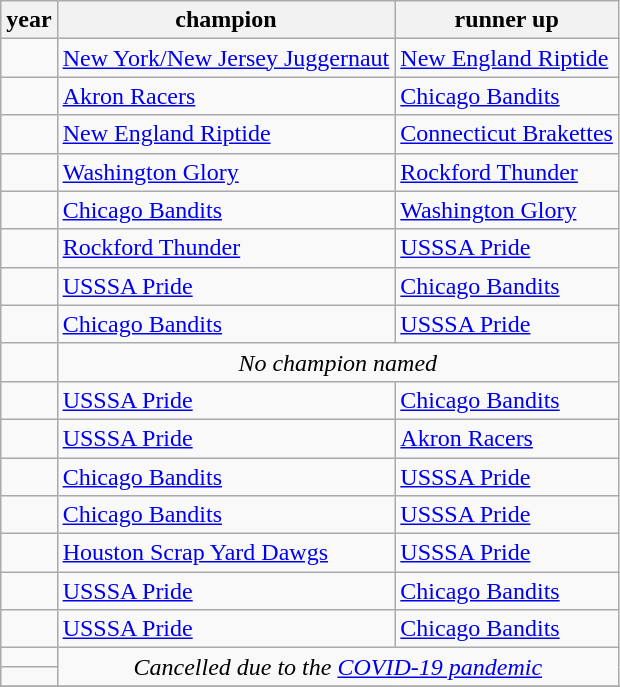<table class="wikitable">
<tr>
<th>year</th>
<th>champion</th>
<th>runner up</th>
</tr>
<tr>
<td></td>
<td><a href='#'>New York/New Jersey Juggernaut</a></td>
<td><a href='#'>New England Riptide</a></td>
</tr>
<tr>
<td></td>
<td><a href='#'>Akron Racers</a></td>
<td><a href='#'>Chicago Bandits</a></td>
</tr>
<tr>
<td></td>
<td><a href='#'>New England Riptide</a></td>
<td><a href='#'>Connecticut Brakettes</a></td>
</tr>
<tr>
<td></td>
<td><a href='#'>Washington Glory</a></td>
<td><a href='#'>Rockford Thunder</a></td>
</tr>
<tr>
<td></td>
<td><a href='#'>Chicago Bandits</a></td>
<td><a href='#'>Washington Glory</a></td>
</tr>
<tr>
<td></td>
<td><a href='#'>Rockford Thunder</a></td>
<td><a href='#'>USSSA Pride</a></td>
</tr>
<tr>
<td></td>
<td><a href='#'>USSSA Pride</a></td>
<td><a href='#'>Chicago Bandits</a></td>
</tr>
<tr>
<td></td>
<td><a href='#'>Chicago Bandits</a></td>
<td><a href='#'>USSSA Pride</a></td>
</tr>
<tr>
<td></td>
<td colspan=2 style="text-align:center"><em>No champion named</em></td>
</tr>
<tr>
<td></td>
<td><a href='#'>USSSA Pride</a></td>
<td><a href='#'>Chicago Bandits</a></td>
</tr>
<tr>
<td></td>
<td><a href='#'>USSSA Pride</a></td>
<td><a href='#'>Akron Racers</a></td>
</tr>
<tr>
<td></td>
<td><a href='#'>Chicago Bandits</a></td>
<td><a href='#'>USSSA Pride</a></td>
</tr>
<tr>
<td></td>
<td><a href='#'>Chicago Bandits</a></td>
<td><a href='#'>USSSA Pride</a></td>
</tr>
<tr>
<td></td>
<td><a href='#'>Houston Scrap Yard Dawgs</a></td>
<td><a href='#'>USSSA Pride</a></td>
</tr>
<tr>
<td></td>
<td><a href='#'>USSSA Pride</a></td>
<td><a href='#'>Chicago Bandits</a></td>
</tr>
<tr>
<td></td>
<td><a href='#'>USSSA Pride</a></td>
<td><a href='#'>Chicago Bandits</a></td>
</tr>
<tr>
<td></td>
<td rowspan="2" colspan="2" align="center"><em>Cancelled due to the <a href='#'>COVID-19 pandemic</a></em></td>
</tr>
<tr>
<td></td>
</tr>
<tr>
</tr>
</table>
